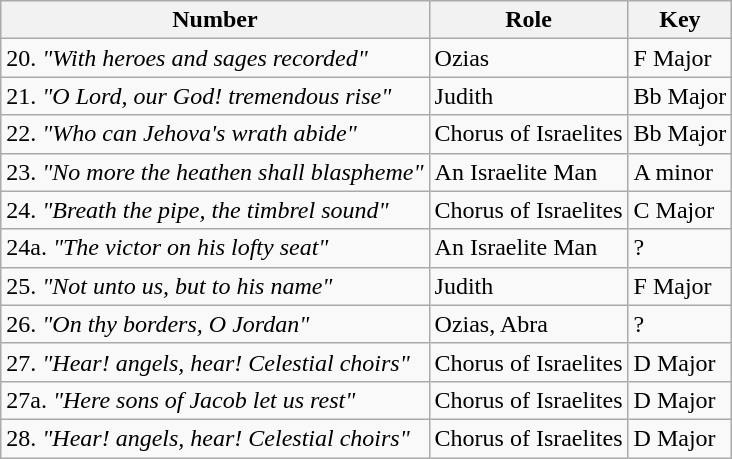<table class="wikitable">
<tr>
<th>Number</th>
<th>Role</th>
<th>Key</th>
</tr>
<tr>
<td>20. <em>"With heroes and sages recorded"</em></td>
<td>Ozias</td>
<td>F Major</td>
</tr>
<tr>
<td>21. <em>"O Lord, our God! tremendous rise"</em></td>
<td>Judith</td>
<td>Bb Major</td>
</tr>
<tr>
<td>22. <em>"Who can Jehova's wrath abide"</em></td>
<td>Chorus of Israelites</td>
<td>Bb Major</td>
</tr>
<tr>
<td>23. <em>"No more the heathen shall blaspheme"</em></td>
<td>An Israelite Man</td>
<td>A minor</td>
</tr>
<tr>
<td>24. <em>"Breath the pipe, the timbrel sound"</em></td>
<td>Chorus of Israelites</td>
<td>C Major</td>
</tr>
<tr>
<td>24a. <em>"The victor on his lofty seat"</em></td>
<td>An Israelite Man</td>
<td>?</td>
</tr>
<tr>
<td>25. <em>"Not unto us, but to his name"</em></td>
<td>Judith</td>
<td>F Major</td>
</tr>
<tr>
<td>26. <em>"On thy borders, O Jordan"</em></td>
<td>Ozias, Abra</td>
<td>?</td>
</tr>
<tr>
<td>27. <em>"Hear! angels, hear! Celestial choirs"</em></td>
<td>Chorus of Israelites</td>
<td>D Major</td>
</tr>
<tr>
<td>27a. <em>"Here sons of Jacob let us rest"</em></td>
<td>Chorus of Israelites</td>
<td>D Major</td>
</tr>
<tr>
<td>28. <em>"Hear! angels, hear! Celestial choirs"</em></td>
<td>Chorus of Israelites</td>
<td>D Major</td>
</tr>
</table>
